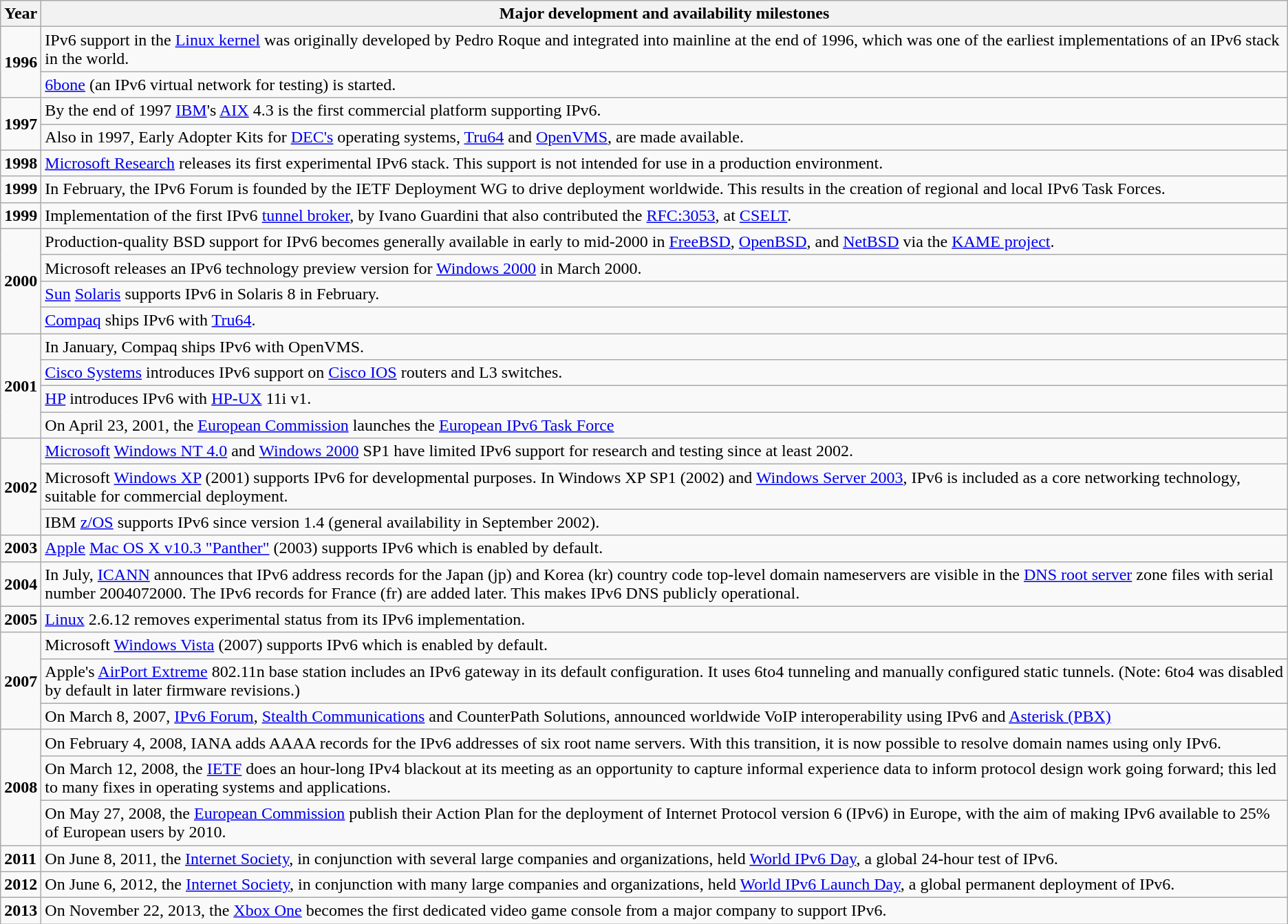<table class=wikitable>
<tr>
<th>Year</th>
<th>Major development and availability milestones</th>
</tr>
<tr>
<td rowspan=2><strong>1996</strong></td>
<td>IPv6 support in the <a href='#'>Linux kernel</a> was originally developed by Pedro Roque and integrated into mainline at the end of 1996, which was one of the earliest implementations of an IPv6 stack in the world.</td>
</tr>
<tr>
<td><a href='#'>6bone</a> (an IPv6 virtual network for testing) is started.</td>
</tr>
<tr>
<td rowspan=2 style=vertical-align:center><strong>1997</strong></td>
<td>By the end of 1997 <a href='#'>IBM</a>'s <a href='#'>AIX</a> 4.3 is the first commercial platform supporting IPv6.</td>
</tr>
<tr>
<td>Also in 1997, Early Adopter Kits for <a href='#'>DEC's</a> operating systems, <a href='#'>Tru64</a> and <a href='#'>OpenVMS</a>, are made available.</td>
</tr>
<tr>
<td><strong>1998</strong></td>
<td><a href='#'>Microsoft Research</a> releases its first experimental IPv6 stack. This support is not intended for use in a production environment.</td>
</tr>
<tr>
<td><strong>1999</strong></td>
<td>In February, the IPv6 Forum is founded by the IETF Deployment WG to drive deployment worldwide. This results in the creation of regional and local IPv6 Task Forces.</td>
</tr>
<tr>
<td><strong>1999</strong></td>
<td>Implementation of the first IPv6 <a href='#'>tunnel broker</a>, by Ivano Guardini that also contributed the <a href='#'>RFC:3053</a>, at <a href='#'>CSELT</a>.</td>
</tr>
<tr>
<td rowspan=4 style=vertical-align:center><strong>2000</strong></td>
<td>Production-quality BSD support for IPv6 becomes generally available in early to mid-2000 in <a href='#'>FreeBSD</a>, <a href='#'>OpenBSD</a>, and <a href='#'>NetBSD</a> via the <a href='#'>KAME project</a>.</td>
</tr>
<tr>
<td>Microsoft releases an IPv6 technology preview version for <a href='#'>Windows 2000</a> in March 2000.</td>
</tr>
<tr>
<td><a href='#'>Sun</a> <a href='#'>Solaris</a> supports IPv6 in Solaris 8 in February.</td>
</tr>
<tr>
<td><a href='#'>Compaq</a> ships IPv6 with <a href='#'>Tru64</a>.</td>
</tr>
<tr>
<td rowspan=4 style=vertical-align:center><strong>2001</strong></td>
<td>In January, Compaq ships IPv6 with OpenVMS.</td>
</tr>
<tr>
<td><a href='#'>Cisco Systems</a> introduces IPv6 support on <a href='#'>Cisco IOS</a> routers and L3 switches.</td>
</tr>
<tr>
<td><a href='#'>HP</a> introduces IPv6 with <a href='#'>HP-UX</a> 11i v1.</td>
</tr>
<tr>
<td>On April 23, 2001, the <a href='#'>European Commission</a> launches the <a href='#'>European IPv6 Task Force</a></td>
</tr>
<tr>
<td rowspan=3 style=vertical-align:center><strong>2002</strong></td>
<td><a href='#'>Microsoft</a> <a href='#'>Windows NT 4.0</a> and <a href='#'>Windows 2000</a> SP1 have limited IPv6 support for research and testing since at least 2002.</td>
</tr>
<tr>
<td>Microsoft <a href='#'>Windows XP</a> (2001) supports IPv6 for developmental purposes. In Windows XP SP1 (2002) and <a href='#'>Windows Server 2003</a>, IPv6 is included as a core networking technology, suitable for commercial deployment.</td>
</tr>
<tr>
<td>IBM <a href='#'>z/OS</a> supports IPv6 since version 1.4 (general availability in September 2002).</td>
</tr>
<tr>
<td style=vertical-align:center><strong>2003</strong></td>
<td><a href='#'>Apple</a> <a href='#'>Mac OS X v10.3 "Panther"</a> (2003) supports IPv6 which is enabled by default.</td>
</tr>
<tr>
<td style=vertical-align:center><strong>2004</strong></td>
<td>In July, <a href='#'>ICANN</a> announces that IPv6 address records for the Japan (jp) and Korea (kr) country code top-level domain nameservers are visible in the <a href='#'>DNS root server</a> zone files with serial number 2004072000. The IPv6 records for France (fr) are added later. This makes IPv6 DNS publicly operational.</td>
</tr>
<tr>
<td style=vertical-align:center><strong>2005</strong></td>
<td><a href='#'>Linux</a> 2.6.12 removes experimental status from its IPv6 implementation.</td>
</tr>
<tr>
<td rowspan=3 style=vertical-align:center><strong>2007</strong></td>
<td>Microsoft <a href='#'>Windows Vista</a> (2007) supports IPv6 which is enabled by default.</td>
</tr>
<tr>
<td>Apple's <a href='#'>AirPort Extreme</a> 802.11n base station includes an IPv6 gateway in its default configuration. It uses 6to4 tunneling and manually configured static tunnels. (Note: 6to4 was disabled by default in later firmware revisions.)</td>
</tr>
<tr>
<td>On March 8, 2007, <a href='#'>IPv6 Forum</a>, <a href='#'>Stealth Communications</a> and CounterPath Solutions, announced worldwide VoIP interoperability using IPv6 and <a href='#'>Asterisk (PBX)</a></td>
</tr>
<tr>
<td rowspan=3 style=vertical-align:center><strong>2008</strong></td>
<td>On February 4, 2008, IANA adds AAAA records for the IPv6 addresses of six root name servers. With this transition, it is now possible to resolve domain names using only IPv6.</td>
</tr>
<tr>
<td>On March 12, 2008, the <a href='#'>IETF</a> does an hour-long IPv4 blackout at its meeting as an opportunity to capture informal experience data to inform protocol design work going forward; this led to many fixes in operating systems and applications.</td>
</tr>
<tr>
<td>On May 27, 2008, the <a href='#'>European Commission</a> publish their Action Plan for the deployment of Internet Protocol version 6 (IPv6) in Europe, with the aim of making IPv6 available to 25% of European users by 2010.</td>
</tr>
<tr>
<td style=vertical-align:center><strong>2011</strong></td>
<td>On June 8, 2011, the <a href='#'>Internet Society</a>, in conjunction with several large companies and organizations, held <a href='#'>World IPv6 Day</a>, a global 24-hour test of IPv6.</td>
</tr>
<tr>
<td style=vertical-align:center><strong>2012</strong></td>
<td>On June 6, 2012, the <a href='#'>Internet Society</a>, in conjunction with many large companies and organizations, held <a href='#'>World IPv6 Launch Day</a>, a global permanent deployment of IPv6.</td>
</tr>
<tr>
<td style=vertical-align:center><strong>2013</strong></td>
<td>On November 22, 2013, the <a href='#'>Xbox One</a> becomes the first dedicated video game console from a major company to support IPv6.</td>
</tr>
</table>
